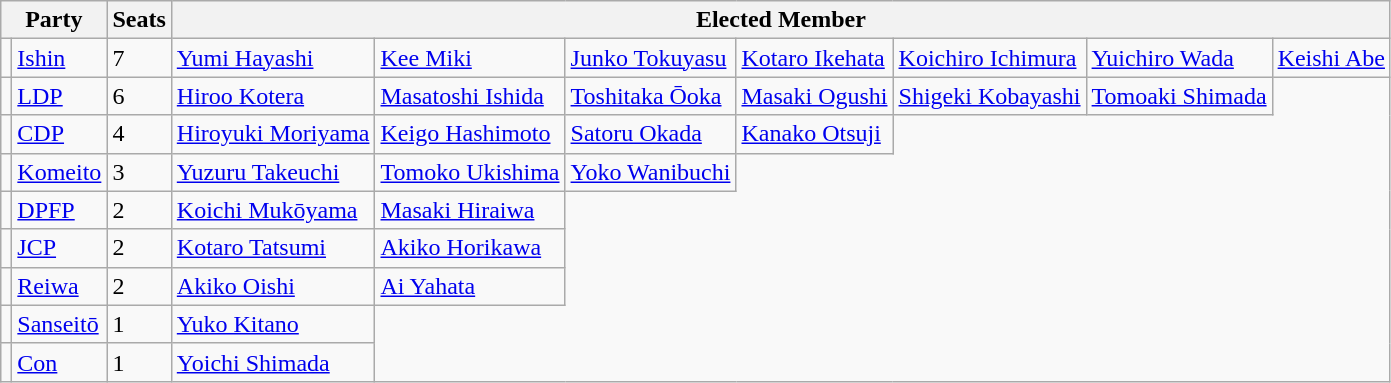<table class="wikitable">
<tr>
<th colspan=2>Party</th>
<th>Seats</th>
<th colspan=7>Elected Member</th>
</tr>
<tr>
<td bgcolor=></td>
<td><a href='#'>Ishin</a></td>
<td>7</td>
<td><a href='#'>Yumi Hayashi</a></td>
<td><a href='#'>Kee Miki</a></td>
<td><a href='#'>Junko Tokuyasu</a></td>
<td><a href='#'>Kotaro Ikehata</a></td>
<td><a href='#'>Koichiro Ichimura</a></td>
<td><a href='#'>Yuichiro Wada</a></td>
<td><a href='#'>Keishi Abe</a></td>
</tr>
<tr>
<td bgcolor=></td>
<td><a href='#'>LDP</a></td>
<td>6</td>
<td><a href='#'>Hiroo Kotera</a></td>
<td><a href='#'>Masatoshi Ishida</a></td>
<td><a href='#'>Toshitaka Ōoka</a></td>
<td><a href='#'>Masaki Ogushi</a></td>
<td><a href='#'>Shigeki Kobayashi</a></td>
<td><a href='#'>Tomoaki Shimada</a></td>
</tr>
<tr>
<td bgcolor=></td>
<td><a href='#'>CDP</a></td>
<td>4</td>
<td><a href='#'>Hiroyuki Moriyama</a></td>
<td><a href='#'>Keigo Hashimoto</a></td>
<td><a href='#'>Satoru Okada</a></td>
<td><a href='#'>Kanako Otsuji</a></td>
</tr>
<tr>
<td bgcolor=></td>
<td><a href='#'>Komeito</a></td>
<td>3</td>
<td><a href='#'>Yuzuru Takeuchi</a></td>
<td><a href='#'>Tomoko Ukishima</a></td>
<td><a href='#'>Yoko Wanibuchi</a></td>
</tr>
<tr>
<td bgcolor=></td>
<td><a href='#'>DPFP</a></td>
<td>2</td>
<td><a href='#'>Koichi Mukōyama</a></td>
<td><a href='#'>Masaki Hiraiwa</a></td>
</tr>
<tr>
<td bgcolor=></td>
<td><a href='#'>JCP</a></td>
<td>2</td>
<td><a href='#'>Kotaro Tatsumi</a></td>
<td><a href='#'>Akiko Horikawa</a></td>
</tr>
<tr>
<td bgcolor=></td>
<td><a href='#'>Reiwa</a></td>
<td>2</td>
<td><a href='#'>Akiko Oishi</a></td>
<td><a href='#'>Ai Yahata</a></td>
</tr>
<tr>
<td bgcolor=></td>
<td><a href='#'>Sanseitō</a></td>
<td>1</td>
<td bgcolor=><a href='#'>Yuko Kitano</a></td>
</tr>
<tr>
<td bgcolor=></td>
<td><a href='#'>Con</a></td>
<td>1</td>
<td bgcolor=><a href='#'>Yoichi Shimada</a></td>
</tr>
</table>
